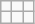<table class="wikitable">
<tr>
<td></td>
<td></td>
<td></td>
</tr>
<tr>
<td></td>
<td></td>
<td></td>
</tr>
</table>
